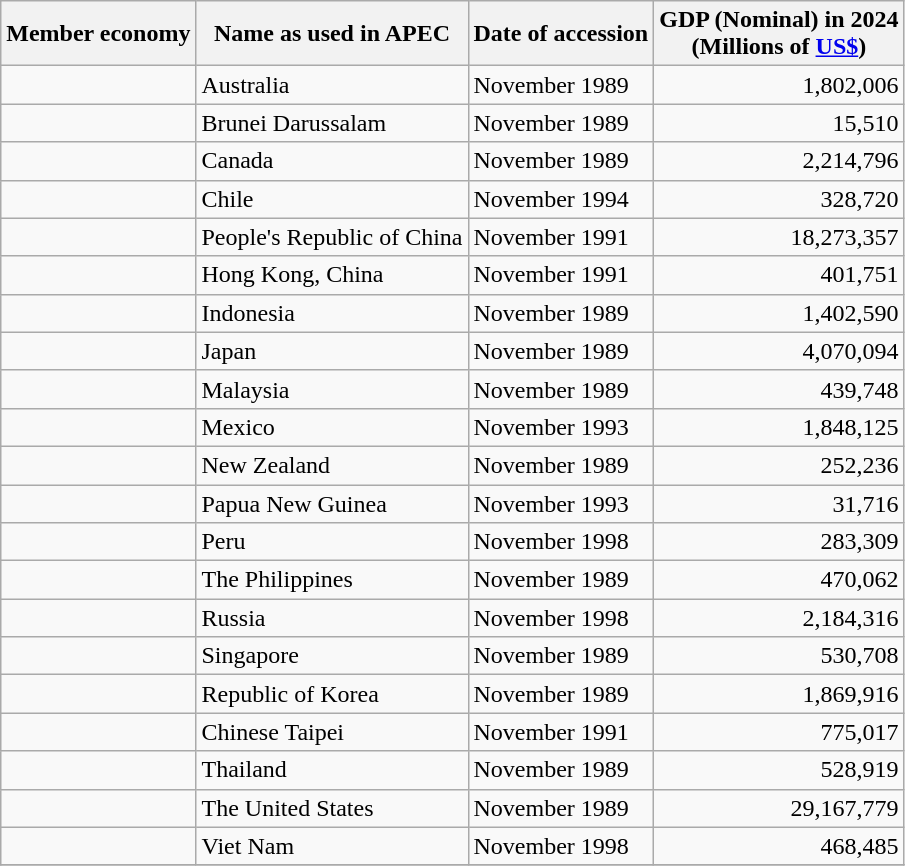<table class="wikitable sortable">
<tr>
<th>Member economy</th>
<th>Name as used in APEC</th>
<th>Date of accession</th>
<th>GDP (Nominal) in 2024<br>(Millions of <a href='#'>US$</a>)</th>
</tr>
<tr>
<td></td>
<td>Australia</td>
<td>November 1989</td>
<td align="right">1,802,006</td>
</tr>
<tr>
<td></td>
<td>Brunei Darussalam</td>
<td>November 1989</td>
<td align="right">15,510</td>
</tr>
<tr>
<td></td>
<td>Canada</td>
<td>November 1989</td>
<td align="right">2,214,796</td>
</tr>
<tr>
<td></td>
<td>Chile</td>
<td>November 1994</td>
<td align="right">328,720</td>
</tr>
<tr>
<td></td>
<td>People's Republic of China</td>
<td>November 1991</td>
<td align="right">18,273,357</td>
</tr>
<tr>
<td></td>
<td>Hong Kong, China</td>
<td>November 1991</td>
<td align="right">401,751</td>
</tr>
<tr>
<td></td>
<td>Indonesia</td>
<td>November 1989</td>
<td align="right">1,402,590</td>
</tr>
<tr>
<td></td>
<td>Japan</td>
<td>November 1989</td>
<td align="right">4,070,094</td>
</tr>
<tr>
<td></td>
<td>Malaysia</td>
<td>November 1989</td>
<td align="right">439,748</td>
</tr>
<tr>
<td></td>
<td>Mexico</td>
<td>November 1993</td>
<td align="right">1,848,125</td>
</tr>
<tr>
<td></td>
<td>New Zealand</td>
<td>November 1989</td>
<td align="right">252,236</td>
</tr>
<tr>
<td></td>
<td>Papua New Guinea</td>
<td>November 1993</td>
<td align="right">31,716</td>
</tr>
<tr>
<td></td>
<td>Peru</td>
<td>November 1998</td>
<td align="right">283,309</td>
</tr>
<tr>
<td></td>
<td>The Philippines</td>
<td>November 1989</td>
<td align="right">470,062</td>
</tr>
<tr>
<td></td>
<td>Russia</td>
<td>November 1998</td>
<td align="right">2,184,316</td>
</tr>
<tr>
<td></td>
<td>Singapore</td>
<td>November 1989</td>
<td align="right">530,708</td>
</tr>
<tr>
<td></td>
<td>Republic of Korea</td>
<td>November 1989</td>
<td align="right">1,869,916</td>
</tr>
<tr>
<td></td>
<td>Chinese Taipei</td>
<td>November 1991</td>
<td align="right">775,017</td>
</tr>
<tr>
<td></td>
<td>Thailand</td>
<td>November 1989</td>
<td align="right">528,919</td>
</tr>
<tr>
<td></td>
<td>The United States</td>
<td>November 1989</td>
<td align="right">29,167,779</td>
</tr>
<tr>
<td></td>
<td>Viet Nam</td>
<td>November 1998</td>
<td align="right">468,485</td>
</tr>
<tr>
</tr>
</table>
